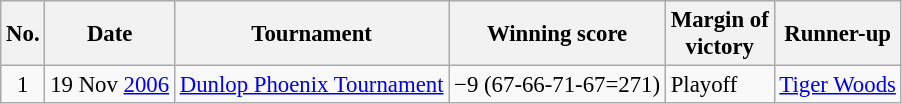<table class="wikitable" style="font-size:95%;">
<tr>
<th>No.</th>
<th>Date</th>
<th>Tournament</th>
<th>Winning score</th>
<th>Margin of<br>victory</th>
<th>Runner-up</th>
</tr>
<tr>
<td align=center>1</td>
<td align=right>19 Nov <a href='#'>2006</a></td>
<td><a href='#'>Dunlop Phoenix Tournament</a></td>
<td>−9 (67-66-71-67=271)</td>
<td>Playoff</td>
<td> <a href='#'>Tiger Woods</a></td>
</tr>
</table>
